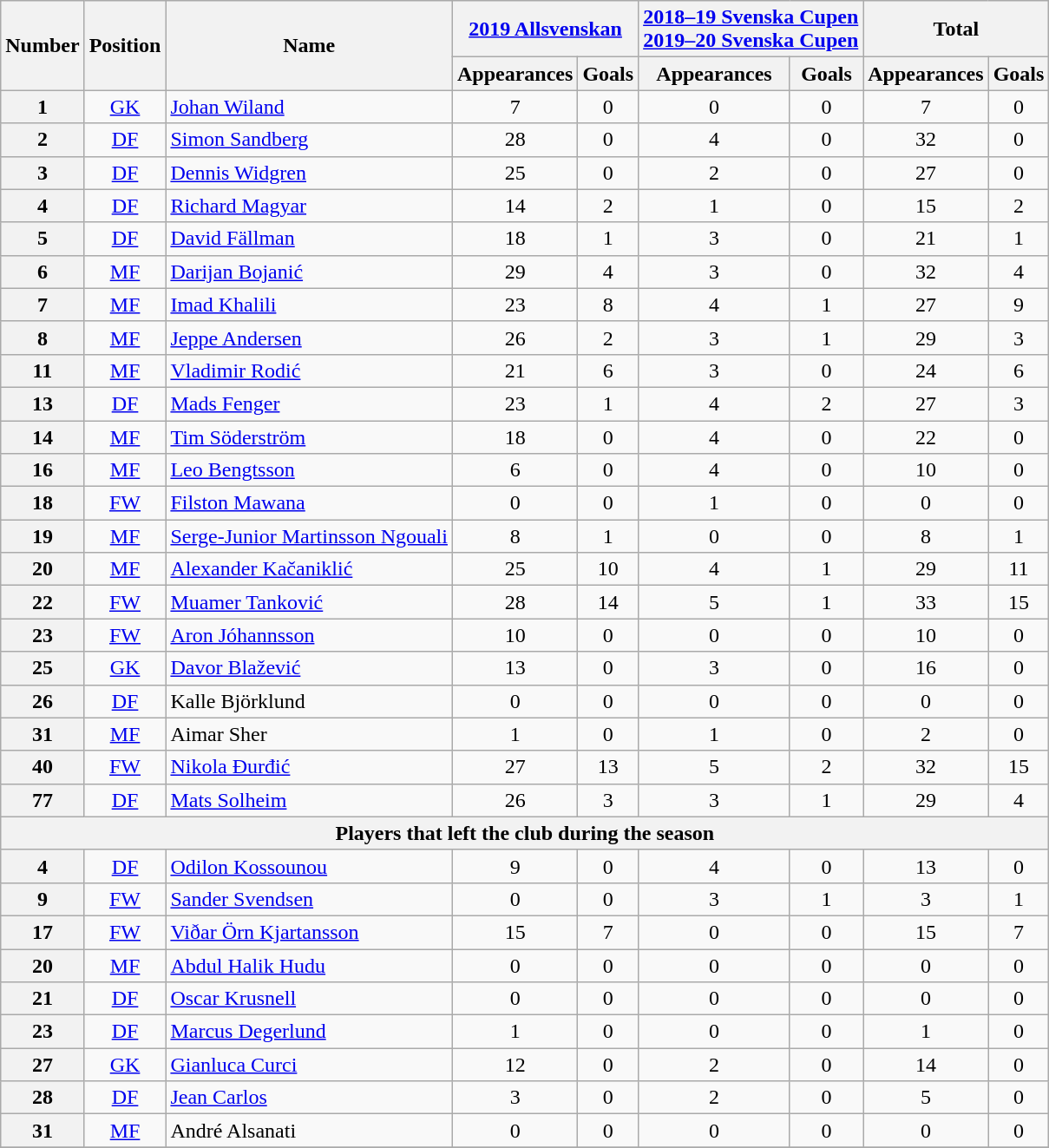<table class="wikitable sortable plainrowheaders" style="text-align:center">
<tr>
<th rowspan="2" scope="col">Number</th>
<th rowspan="2" scope="col">Position</th>
<th rowspan="2" scope="col">Name</th>
<th colspan="2"><a href='#'>2019 Allsvenskan</a></th>
<th colspan="2"><a href='#'>2018–19 Svenska Cupen</a><br><a href='#'>2019–20 Svenska Cupen</a></th>
<th colspan="2">Total</th>
</tr>
<tr>
<th>Appearances</th>
<th>Goals</th>
<th>Appearances</th>
<th>Goals</th>
<th>Appearances</th>
<th>Goals</th>
</tr>
<tr>
<th style="text-align:center" scope="row">1</th>
<td><a href='#'>GK</a></td>
<td style="text-align:left;"><a href='#'>Johan Wiland</a><br></td>
<td>7</td>
<td>0<br></td>
<td>0</td>
<td>0<br></td>
<td>7</td>
<td>0</td>
</tr>
<tr>
<th style="text-align:center" scope="row">2</th>
<td><a href='#'>DF</a></td>
<td style="text-align:left;"><a href='#'>Simon Sandberg</a><br></td>
<td>28</td>
<td>0<br></td>
<td>4</td>
<td>0<br></td>
<td>32</td>
<td>0</td>
</tr>
<tr>
<th style="text-align:center" scope="row">3</th>
<td><a href='#'>DF</a></td>
<td style="text-align:left;"><a href='#'>Dennis Widgren</a><br></td>
<td>25</td>
<td>0<br></td>
<td>2</td>
<td>0<br></td>
<td>27</td>
<td>0</td>
</tr>
<tr>
<th style="text-align:center" scope="row">4</th>
<td><a href='#'>DF</a></td>
<td style="text-align:left;"><a href='#'>Richard Magyar</a><br></td>
<td>14</td>
<td>2<br></td>
<td>1</td>
<td>0<br></td>
<td>15</td>
<td>2</td>
</tr>
<tr>
<th style="text-align:center" scope="row">5</th>
<td><a href='#'>DF</a></td>
<td style="text-align:left;"><a href='#'>David Fällman</a><br></td>
<td>18</td>
<td>1<br></td>
<td>3</td>
<td>0<br></td>
<td>21</td>
<td>1</td>
</tr>
<tr>
<th style="text-align:center" scope="row">6</th>
<td><a href='#'>MF</a></td>
<td style="text-align:left;"><a href='#'>Darijan Bojanić</a><br></td>
<td>29</td>
<td>4<br></td>
<td>3</td>
<td>0<br></td>
<td>32</td>
<td>4</td>
</tr>
<tr>
<th style="text-align:center" scope="row">7</th>
<td><a href='#'>MF</a></td>
<td style="text-align:left;"><a href='#'>Imad Khalili</a><br></td>
<td>23</td>
<td>8<br></td>
<td>4</td>
<td>1<br></td>
<td>27</td>
<td>9</td>
</tr>
<tr>
<th style="text-align:center" scope="row">8</th>
<td><a href='#'>MF</a></td>
<td style="text-align:left;"><a href='#'>Jeppe Andersen</a><br></td>
<td>26</td>
<td>2<br></td>
<td>3</td>
<td>1<br></td>
<td>29</td>
<td>3</td>
</tr>
<tr>
<th style="text-align:center" scope="row">11</th>
<td><a href='#'>MF</a></td>
<td style="text-align:left;"><a href='#'>Vladimir Rodić</a><br></td>
<td>21</td>
<td>6<br></td>
<td>3</td>
<td>0<br></td>
<td>24</td>
<td>6</td>
</tr>
<tr>
<th style="text-align:center" scope="row">13</th>
<td><a href='#'>DF</a></td>
<td style="text-align:left;"><a href='#'>Mads Fenger</a><br></td>
<td>23</td>
<td>1<br></td>
<td>4</td>
<td>2<br></td>
<td>27</td>
<td>3</td>
</tr>
<tr>
<th style="text-align:center" scope="row">14</th>
<td><a href='#'>MF</a></td>
<td style="text-align:left;"><a href='#'>Tim Söderström</a><br></td>
<td>18</td>
<td>0<br></td>
<td>4</td>
<td>0<br></td>
<td>22</td>
<td>0</td>
</tr>
<tr>
<th style="text-align:center" scope="row">16</th>
<td><a href='#'>MF</a></td>
<td style="text-align:left;"><a href='#'>Leo Bengtsson</a><br></td>
<td>6</td>
<td>0<br></td>
<td>4</td>
<td>0<br></td>
<td>10</td>
<td>0</td>
</tr>
<tr>
<th style="text-align:center" scope="row">18</th>
<td><a href='#'>FW</a></td>
<td style="text-align:left;"><a href='#'>Filston Mawana</a><br></td>
<td>0</td>
<td>0<br></td>
<td>1</td>
<td>0<br></td>
<td>0</td>
<td>0</td>
</tr>
<tr>
<th style="text-align:center" scope="row">19</th>
<td><a href='#'>MF</a></td>
<td style="text-align:left;"><a href='#'>Serge-Junior Martinsson Ngouali</a><br></td>
<td>8</td>
<td>1<br></td>
<td>0</td>
<td>0<br></td>
<td>8</td>
<td>1</td>
</tr>
<tr>
<th style="text-align:center" scope="row">20</th>
<td><a href='#'>MF</a></td>
<td style="text-align:left;"><a href='#'>Alexander Kačaniklić</a><br></td>
<td>25</td>
<td>10<br></td>
<td>4</td>
<td>1<br></td>
<td>29</td>
<td>11</td>
</tr>
<tr>
<th style="text-align:center" scope="row">22</th>
<td><a href='#'>FW</a></td>
<td style="text-align:left;"><a href='#'>Muamer Tanković</a><br></td>
<td>28</td>
<td>14<br></td>
<td>5</td>
<td>1<br></td>
<td>33</td>
<td>15</td>
</tr>
<tr>
<th style="text-align:center" scope="row">23</th>
<td><a href='#'>FW</a></td>
<td style="text-align:left;"><a href='#'>Aron Jóhannsson</a><br></td>
<td>10</td>
<td>0<br></td>
<td>0</td>
<td>0<br></td>
<td>10</td>
<td>0</td>
</tr>
<tr>
<th style="text-align:center" scope="row">25</th>
<td><a href='#'>GK</a></td>
<td style="text-align:left;"><a href='#'>Davor Blažević</a><br></td>
<td>13</td>
<td>0<br></td>
<td>3</td>
<td>0<br></td>
<td>16</td>
<td>0</td>
</tr>
<tr>
<th style="text-align:center" scope="row">26</th>
<td><a href='#'>DF</a></td>
<td style="text-align:left;">Kalle Björklund<br></td>
<td>0</td>
<td>0<br></td>
<td>0</td>
<td>0<br></td>
<td>0</td>
<td>0</td>
</tr>
<tr>
<th style="text-align:center" scope="row">31</th>
<td><a href='#'>MF</a></td>
<td style="text-align:left;">Aimar Sher<br></td>
<td>1</td>
<td>0<br></td>
<td>1</td>
<td>0<br></td>
<td>2</td>
<td>0</td>
</tr>
<tr>
<th style="text-align:center" scope="row">40</th>
<td><a href='#'>FW</a></td>
<td style="text-align:left;"><a href='#'>Nikola Đurđić</a><br></td>
<td>27</td>
<td>13<br></td>
<td>5</td>
<td>2<br></td>
<td>32</td>
<td>15</td>
</tr>
<tr>
<th style="text-align:center" scope="row">77</th>
<td><a href='#'>DF</a></td>
<td style="text-align:left;"><a href='#'>Mats Solheim</a><br></td>
<td>26</td>
<td>3<br></td>
<td>3</td>
<td>1<br></td>
<td>29</td>
<td>4</td>
</tr>
<tr>
<th colspan="11" scope="col">Players that left the club during the season</th>
</tr>
<tr>
<th style="text-align:center" scope="row">4</th>
<td><a href='#'>DF</a></td>
<td style="text-align:left;"><a href='#'>Odilon Kossounou</a><br></td>
<td>9</td>
<td>0<br></td>
<td>4</td>
<td>0<br></td>
<td>13</td>
<td>0</td>
</tr>
<tr>
<th style="text-align:center" scope="row">9</th>
<td><a href='#'>FW</a></td>
<td style="text-align:left;"><a href='#'>Sander Svendsen</a><br></td>
<td>0</td>
<td>0<br></td>
<td>3</td>
<td>1<br></td>
<td>3</td>
<td>1</td>
</tr>
<tr>
<th style="text-align:center" scope="row">17</th>
<td><a href='#'>FW</a></td>
<td style="text-align:left;"><a href='#'>Viðar Örn Kjartansson</a><br></td>
<td>15</td>
<td>7<br></td>
<td>0</td>
<td>0<br></td>
<td>15</td>
<td>7</td>
</tr>
<tr>
<th style="text-align:center" scope="row">20</th>
<td><a href='#'>MF</a></td>
<td style="text-align:left;"><a href='#'>Abdul Halik Hudu</a><br></td>
<td>0</td>
<td>0<br></td>
<td>0</td>
<td>0<br></td>
<td>0</td>
<td>0</td>
</tr>
<tr>
<th style="text-align:center" scope="row">21</th>
<td><a href='#'>DF</a></td>
<td style="text-align:left;"><a href='#'>Oscar Krusnell</a><br></td>
<td>0</td>
<td>0<br></td>
<td>0</td>
<td>0<br></td>
<td>0</td>
<td>0</td>
</tr>
<tr>
<th style="text-align:center" scope="row">23</th>
<td><a href='#'>DF</a></td>
<td style="text-align:left;"><a href='#'>Marcus Degerlund</a><br></td>
<td>1</td>
<td>0<br></td>
<td>0</td>
<td>0<br></td>
<td>1</td>
<td>0</td>
</tr>
<tr>
<th style="text-align:center" scope="row">27</th>
<td><a href='#'>GK</a></td>
<td style="text-align:left;"><a href='#'>Gianluca Curci</a><br></td>
<td>12</td>
<td>0<br></td>
<td>2</td>
<td>0<br></td>
<td>14</td>
<td>0</td>
</tr>
<tr>
<th style="text-align:center" scope="row">28</th>
<td><a href='#'>DF</a></td>
<td style="text-align:left;"><a href='#'>Jean Carlos</a><br></td>
<td>3</td>
<td>0<br></td>
<td>2</td>
<td>0<br></td>
<td>5</td>
<td>0</td>
</tr>
<tr>
<th style="text-align:center" scope="row">31</th>
<td><a href='#'>MF</a></td>
<td style="text-align:left;">André Alsanati<br></td>
<td>0</td>
<td>0<br></td>
<td>0</td>
<td>0<br></td>
<td>0</td>
<td>0</td>
</tr>
<tr>
</tr>
</table>
